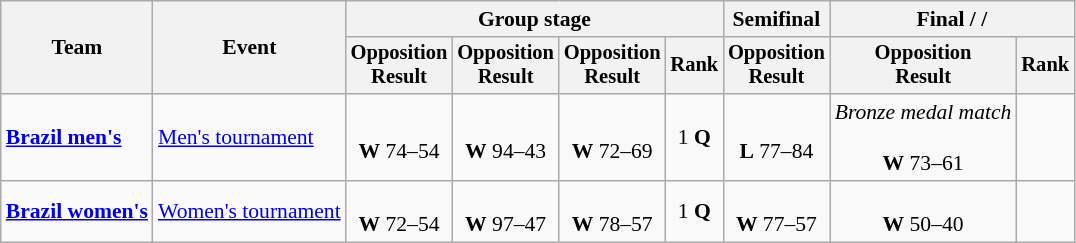<table class=wikitable style=font-size:90%;text-align:center>
<tr>
<th rowspan=2>Team</th>
<th rowspan=2>Event</th>
<th colspan=4>Group stage</th>
<th>Semifinal</th>
<th colspan=2>Final /  / </th>
</tr>
<tr style=font-size:95%>
<th>Opposition<br>Result</th>
<th>Opposition<br>Result</th>
<th>Opposition<br>Result</th>
<th>Rank</th>
<th>Opposition<br>Result</th>
<th>Opposition<br>Result</th>
<th>Rank</th>
</tr>
<tr>
<td align=left><strong><a href='#'>Brazil men's</a></strong></td>
<td align=left><a href='#'>Men's tournament</a></td>
<td><br><strong>W</strong> 74–54</td>
<td><br><strong>W</strong> 94–43</td>
<td><br><strong>W</strong> 72–69</td>
<td>1 <strong>Q</strong></td>
<td><br><strong>L</strong> 77–84</td>
<td><em>Bronze medal match</em><br><br><strong>W</strong> 73–61</td>
<td></td>
</tr>
<tr>
<td align=left><strong><a href='#'>Brazil women's</a></strong></td>
<td align=left><a href='#'>Women's tournament</a></td>
<td><br><strong>W</strong> 72–54</td>
<td><br><strong>W</strong> 97–47</td>
<td><br><strong>W</strong> 78–57</td>
<td>1 <strong>Q</strong></td>
<td><br><strong>W</strong> 77–57</td>
<td><br><strong>W</strong> 50–40</td>
<td></td>
</tr>
</table>
